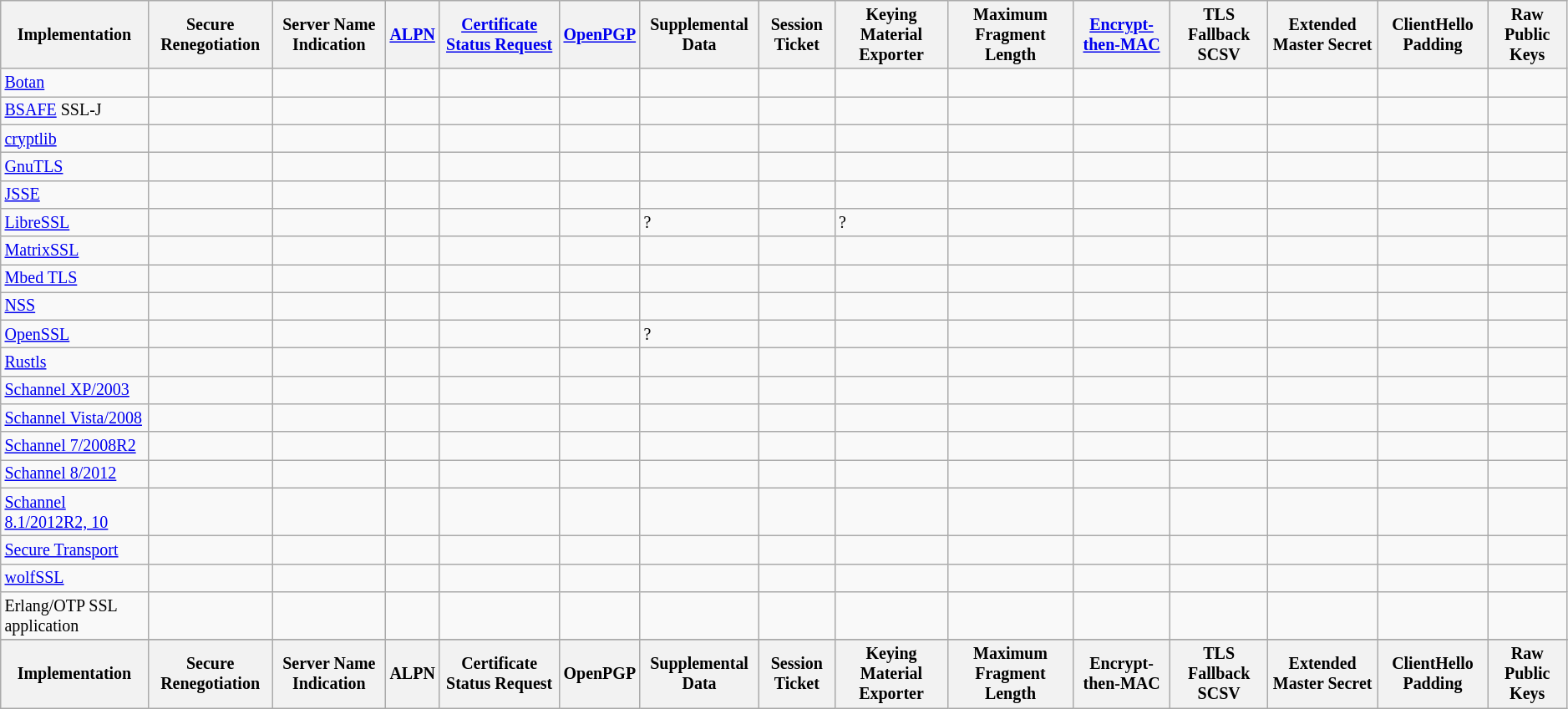<table class="wikitable sortable sort-under" style="text-align: left; font-size: smaller">
<tr>
<th>Implementation</th>
<th>Secure Renegotiation<br></th>
<th>Server Name Indication<br></th>
<th><a href='#'>ALPN</a><br></th>
<th><a href='#'>Certificate Status Request</a><br></th>
<th><a href='#'>OpenPGP</a><br></th>
<th>Supplemental Data<br></th>
<th>Session Ticket<br></th>
<th>Keying Material Exporter<br></th>
<th>Maximum Fragment Length<br></th>
<th><a href='#'>Encrypt-then-MAC</a><br></th>
<th>TLS Fallback SCSV<br></th>
<th>Extended Master Secret<br></th>
<th>ClientHello Padding<br></th>
<th>Raw Public Keys<br></th>
</tr>
<tr>
<td><a href='#'>Botan</a></td>
<td></td>
<td></td>
<td></td>
<td></td>
<td></td>
<td></td>
<td></td>
<td></td>
<td></td>
<td></td>
<td></td>
<td></td>
<td></td>
<td></td>
</tr>
<tr>
<td><a href='#'>BSAFE</a> SSL-J</td>
<td></td>
<td></td>
<td></td>
<td></td>
<td></td>
<td></td>
<td></td>
<td></td>
<td></td>
<td></td>
<td></td>
<td></td>
<td></td>
<td></td>
</tr>
<tr>
<td><a href='#'>cryptlib</a></td>
<td></td>
<td></td>
<td></td>
<td></td>
<td></td>
<td></td>
<td></td>
<td></td>
<td></td>
<td></td>
<td></td>
<td></td>
<td></td>
<td></td>
</tr>
<tr>
<td><a href='#'>GnuTLS</a></td>
<td></td>
<td></td>
<td></td>
<td></td>
<td></td>
<td></td>
<td></td>
<td></td>
<td></td>
<td></td>
<td></td>
<td></td>
<td></td>
<td></td>
</tr>
<tr>
<td><a href='#'>JSSE</a></td>
<td></td>
<td></td>
<td></td>
<td></td>
<td></td>
<td></td>
<td></td>
<td></td>
<td></td>
<td></td>
<td></td>
<td></td>
<td></td>
<td></td>
</tr>
<tr>
<td><a href='#'>LibreSSL</a></td>
<td></td>
<td></td>
<td></td>
<td></td>
<td></td>
<td>?</td>
<td></td>
<td>?</td>
<td></td>
<td></td>
<td></td>
<td></td>
<td></td>
<td></td>
</tr>
<tr>
<td><a href='#'>MatrixSSL</a></td>
<td></td>
<td></td>
<td></td>
<td></td>
<td></td>
<td></td>
<td></td>
<td></td>
<td></td>
<td></td>
<td></td>
<td></td>
<td></td>
<td></td>
</tr>
<tr>
<td><a href='#'>Mbed TLS</a></td>
<td></td>
<td></td>
<td></td>
<td></td>
<td></td>
<td></td>
<td></td>
<td></td>
<td></td>
<td></td>
<td></td>
<td></td>
<td></td>
<td></td>
</tr>
<tr>
<td><a href='#'>NSS</a></td>
<td></td>
<td></td>
<td></td>
<td></td>
<td></td>
<td></td>
<td></td>
<td></td>
<td></td>
<td></td>
<td></td>
<td></td>
<td></td>
<td></td>
</tr>
<tr>
<td><a href='#'>OpenSSL</a></td>
<td></td>
<td></td>
<td></td>
<td></td>
<td></td>
<td>?</td>
<td></td>
<td></td>
<td></td>
<td></td>
<td></td>
<td></td>
<td></td>
<td></td>
</tr>
<tr>
<td><a href='#'>Rustls</a></td>
<td></td>
<td></td>
<td></td>
<td></td>
<td></td>
<td></td>
<td></td>
<td></td>
<td></td>
<td></td>
<td> </td>
<td></td>
<td></td>
<td></td>
</tr>
<tr>
<td><a href='#'>Schannel XP/2003</a></td>
<td></td>
<td></td>
<td></td>
<td></td>
<td></td>
<td></td>
<td></td>
<td></td>
<td></td>
<td></td>
<td></td>
<td></td>
<td></td>
<td></td>
</tr>
<tr>
<td><a href='#'>Schannel Vista/2008</a></td>
<td></td>
<td></td>
<td></td>
<td></td>
<td></td>
<td></td>
<td></td>
<td></td>
<td></td>
<td></td>
<td></td>
<td></td>
<td></td>
<td></td>
</tr>
<tr>
<td><a href='#'>Schannel 7/2008R2</a></td>
<td></td>
<td></td>
<td></td>
<td></td>
<td></td>
<td></td>
<td></td>
<td></td>
<td></td>
<td></td>
<td></td>
<td></td>
<td></td>
<td></td>
</tr>
<tr>
<td><a href='#'>Schannel 8/2012</a></td>
<td></td>
<td></td>
<td></td>
<td></td>
<td></td>
<td></td>
<td></td>
<td></td>
<td></td>
<td></td>
<td></td>
<td></td>
<td></td>
<td></td>
</tr>
<tr>
<td><a href='#'>Schannel 8.1/2012R2, 10</a></td>
<td></td>
<td></td>
<td></td>
<td></td>
<td></td>
<td></td>
<td></td>
<td></td>
<td></td>
<td></td>
<td></td>
<td></td>
<td></td>
<td></td>
</tr>
<tr>
<td><a href='#'>Secure Transport</a></td>
<td></td>
<td></td>
<td></td>
<td></td>
<td></td>
<td></td>
<td></td>
<td></td>
<td></td>
<td></td>
<td></td>
<td></td>
<td></td>
<td></td>
</tr>
<tr>
<td><a href='#'>wolfSSL</a></td>
<td></td>
<td></td>
<td></td>
<td></td>
<td></td>
<td></td>
<td></td>
<td></td>
<td></td>
<td></td>
<td></td>
<td></td>
<td></td>
<td></td>
</tr>
<tr>
<td>Erlang/OTP SSL application</td>
<td></td>
<td></td>
<td></td>
<td></td>
<td></td>
<td></td>
<td></td>
<td></td>
<td></td>
<td></td>
<td></td>
<td></td>
<td></td>
<td></td>
</tr>
<tr>
</tr>
<tr class="sortbottom">
<th>Implementation</th>
<th>Secure Renegotiation</th>
<th>Server Name Indication</th>
<th>ALPN</th>
<th>Certificate Status Request</th>
<th>OpenPGP</th>
<th>Supplemental Data</th>
<th>Session Ticket</th>
<th>Keying Material Exporter</th>
<th>Maximum Fragment Length</th>
<th>Encrypt-then-MAC</th>
<th>TLS Fallback SCSV</th>
<th>Extended Master Secret</th>
<th>ClientHello Padding</th>
<th>Raw Public Keys</th>
</tr>
</table>
